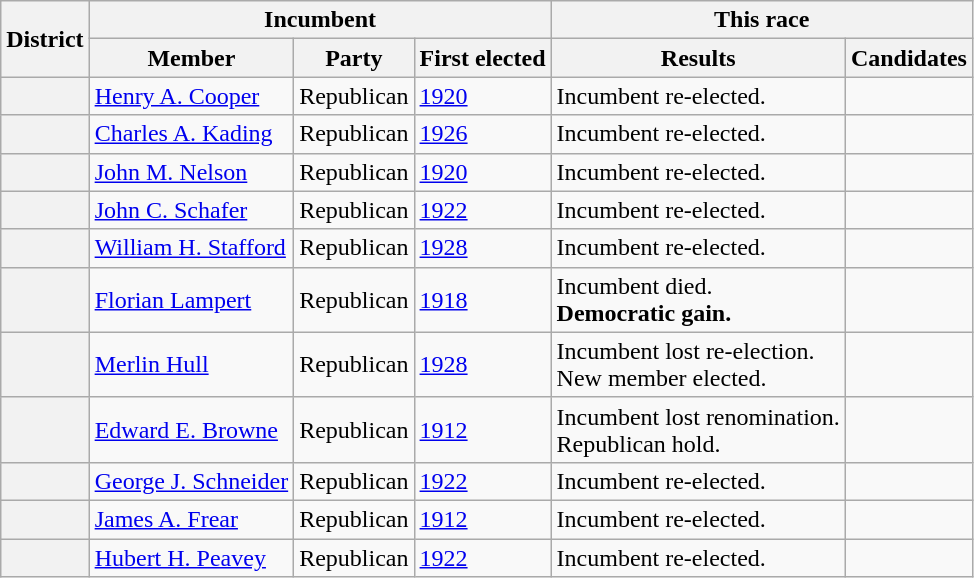<table class=wikitable>
<tr>
<th rowspan=2>District</th>
<th colspan=3>Incumbent</th>
<th colspan=2>This race</th>
</tr>
<tr>
<th>Member</th>
<th>Party</th>
<th>First elected</th>
<th>Results</th>
<th>Candidates</th>
</tr>
<tr>
<th></th>
<td><a href='#'>Henry A. Cooper</a></td>
<td>Republican</td>
<td><a href='#'>1920</a></td>
<td>Incumbent re-elected.</td>
<td nowrap></td>
</tr>
<tr>
<th></th>
<td><a href='#'>Charles A. Kading</a></td>
<td>Republican</td>
<td><a href='#'>1926</a></td>
<td>Incumbent re-elected.</td>
<td nowrap></td>
</tr>
<tr>
<th></th>
<td><a href='#'>John M. Nelson</a></td>
<td>Republican</td>
<td><a href='#'>1920</a></td>
<td>Incumbent re-elected.</td>
<td nowrap></td>
</tr>
<tr>
<th></th>
<td><a href='#'>John C. Schafer</a></td>
<td>Republican</td>
<td><a href='#'>1922</a></td>
<td>Incumbent re-elected.</td>
<td nowrap></td>
</tr>
<tr>
<th></th>
<td><a href='#'>William H. Stafford</a></td>
<td>Republican</td>
<td><a href='#'>1928</a></td>
<td>Incumbent re-elected.</td>
<td nowrap></td>
</tr>
<tr>
<th></th>
<td><a href='#'>Florian Lampert</a></td>
<td>Republican</td>
<td><a href='#'>1918</a></td>
<td>Incumbent died.<br><strong>Democratic gain.</strong></td>
<td nowrap></td>
</tr>
<tr>
<th></th>
<td><a href='#'>Merlin Hull</a></td>
<td>Republican</td>
<td><a href='#'>1928</a></td>
<td>Incumbent lost re-election.<br>New member elected.</td>
<td nowrap></td>
</tr>
<tr>
<th></th>
<td><a href='#'>Edward E. Browne</a></td>
<td>Republican</td>
<td><a href='#'>1912</a></td>
<td>Incumbent lost renomination.<br>Republican hold.</td>
<td nowrap></td>
</tr>
<tr>
<th></th>
<td><a href='#'>George J. Schneider</a></td>
<td>Republican</td>
<td><a href='#'>1922</a></td>
<td>Incumbent re-elected.</td>
<td nowrap></td>
</tr>
<tr>
<th></th>
<td><a href='#'>James A. Frear</a></td>
<td>Republican</td>
<td><a href='#'>1912</a></td>
<td>Incumbent re-elected.</td>
<td nowrap></td>
</tr>
<tr>
<th></th>
<td><a href='#'>Hubert H. Peavey</a></td>
<td>Republican</td>
<td><a href='#'>1922</a></td>
<td>Incumbent re-elected.</td>
<td nowrap></td>
</tr>
</table>
